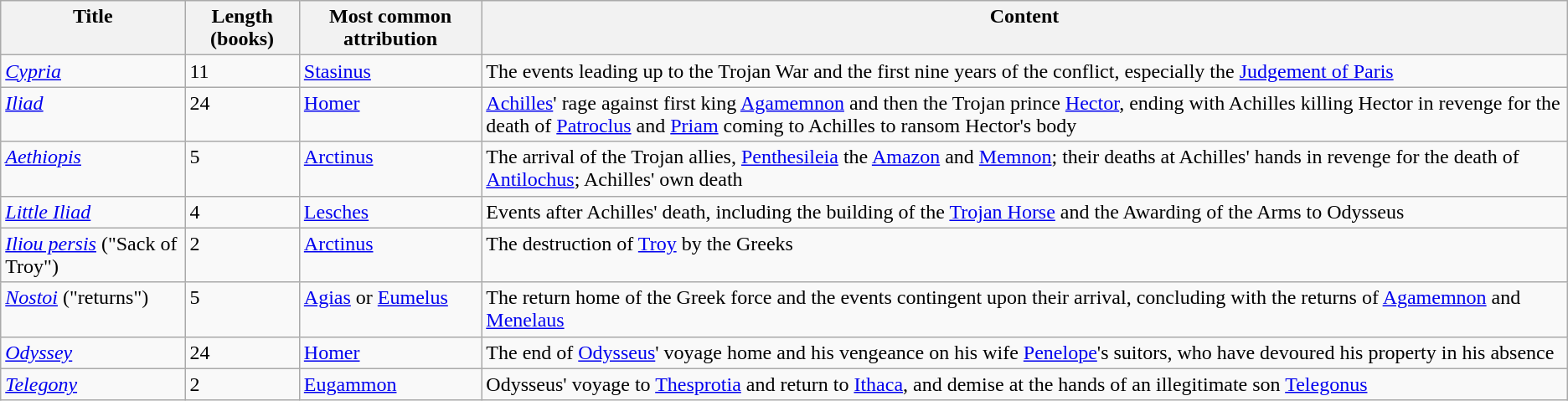<table class="wikitable">
<tr valign="top" align="left">
<th>Title</th>
<th>Length (books)</th>
<th>Most common attribution</th>
<th>Content</th>
</tr>
<tr valign="top">
<td><em><a href='#'>Cypria</a></em></td>
<td>11</td>
<td><a href='#'>Stasinus</a></td>
<td>The events leading up to the Trojan War and the first nine years of the conflict, especially the <a href='#'>Judgement of Paris</a></td>
</tr>
<tr valign="top">
<td><em><a href='#'>Iliad</a></em></td>
<td>24</td>
<td><a href='#'>Homer</a></td>
<td><a href='#'>Achilles</a>' rage against first king <a href='#'>Agamemnon</a> and then the Trojan prince <a href='#'>Hector</a>, ending with Achilles killing Hector in revenge for the death of <a href='#'>Patroclus</a> and <a href='#'>Priam</a> coming to Achilles to ransom Hector's body</td>
</tr>
<tr valign="top">
<td><em><a href='#'>Aethiopis</a></em></td>
<td>5</td>
<td><a href='#'>Arctinus</a></td>
<td>The arrival of the Trojan allies, <a href='#'>Penthesileia</a> the <a href='#'>Amazon</a> and <a href='#'>Memnon</a>; their deaths at Achilles' hands in revenge for the death of <a href='#'>Antilochus</a>; Achilles' own death</td>
</tr>
<tr valign="top">
<td><em><a href='#'>Little Iliad</a></em></td>
<td>4</td>
<td><a href='#'>Lesches</a></td>
<td>Events after Achilles' death, including the building of the <a href='#'>Trojan Horse</a> and the Awarding of the Arms to Odysseus</td>
</tr>
<tr valign="top">
<td><em><a href='#'>Iliou persis</a></em> ("Sack of Troy")</td>
<td>2</td>
<td><a href='#'>Arctinus</a></td>
<td>The destruction of <a href='#'>Troy</a> by the Greeks</td>
</tr>
<tr valign="top">
<td><em><a href='#'>Nostoi</a></em> ("returns")</td>
<td>5</td>
<td><a href='#'>Agias</a> or <a href='#'>Eumelus</a></td>
<td>The return home of the Greek force and the events contingent upon their arrival, concluding with the returns of <a href='#'>Agamemnon</a> and <a href='#'>Menelaus</a></td>
</tr>
<tr valign="top">
<td><em><a href='#'>Odyssey</a></em></td>
<td>24</td>
<td><a href='#'>Homer</a></td>
<td>The end of <a href='#'>Odysseus</a>' voyage home and his vengeance on his wife <a href='#'>Penelope</a>'s suitors, who have devoured his property in his absence</td>
</tr>
<tr valign="top">
<td><em><a href='#'>Telegony</a></em></td>
<td>2</td>
<td><a href='#'>Eugammon</a></td>
<td>Odysseus' voyage to <a href='#'>Thesprotia</a> and return to <a href='#'>Ithaca</a>, and demise at the hands of an illegitimate son <a href='#'>Telegonus</a></td>
</tr>
</table>
